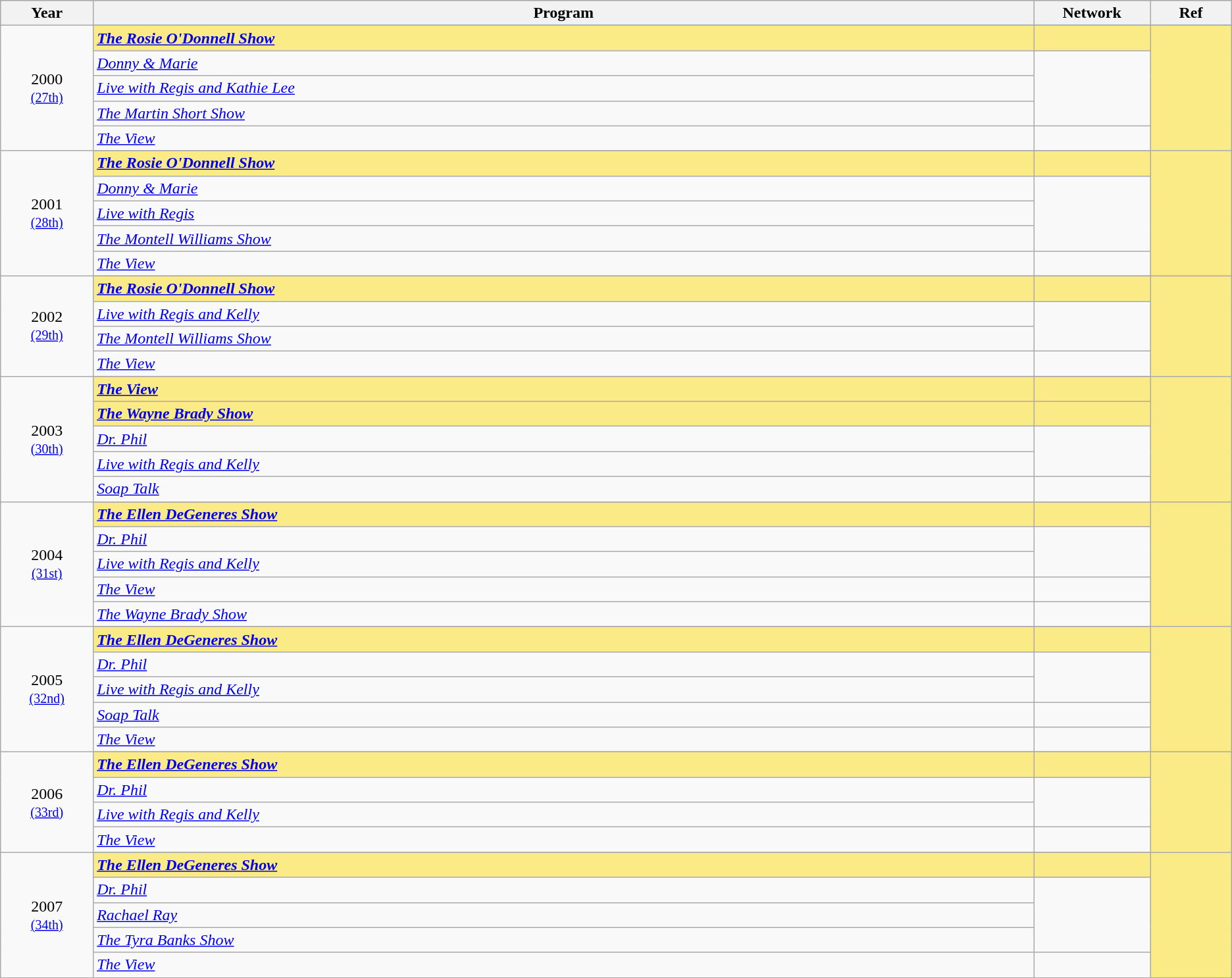<table class="wikitable">
<tr style="background:#bebebe;">
<th style="width:1%;">Year</th>
<th style="width:15%;">Program</th>
<th style="width:1%;">Network</th>
<th style="width:1%;">Ref</th>
</tr>
<tr>
<td rowspan=6 style="text-align:center">2000<br><small><a href='#'>(27th)</a></small></td>
</tr>
<tr style="background:#FAEB86"|>
<td><strong><em><a href='#'>The Rosie O'Donnell Show</a></em></strong> </td>
<td style="background:#FAEB86"></td>
<td rowspan=6></td>
</tr>
<tr>
<td><em><a href='#'>Donny & Marie</a></em></td>
<td rowspan=3></td>
</tr>
<tr>
<td><em><a href='#'>Live with Regis and Kathie Lee</a></em></td>
</tr>
<tr>
<td><em><a href='#'>The Martin Short Show</a></em></td>
</tr>
<tr>
<td><em><a href='#'>The View</a></em></td>
<td></td>
</tr>
<tr>
<td rowspan=6 style="text-align:center">2001<br><small><a href='#'>(28th)</a></small></td>
</tr>
<tr style="background:#FAEB86"|>
<td><strong><em><a href='#'>The Rosie O'Donnell Show</a></em></strong> </td>
<td style="background:#FAEB86"></td>
<td rowspan=6></td>
</tr>
<tr>
<td><em><a href='#'>Donny & Marie</a></em></td>
<td rowspan=3></td>
</tr>
<tr>
<td><em><a href='#'>Live with Regis</a></em></td>
</tr>
<tr>
<td><em><a href='#'>The Montell Williams Show</a></em></td>
</tr>
<tr>
<td><em><a href='#'>The View</a></em></td>
<td></td>
</tr>
<tr>
<td rowspan=5 style="text-align:center">2002<br><small><a href='#'>(29th)</a></small></td>
</tr>
<tr style="background:#FAEB86"|>
<td><strong><em><a href='#'>The Rosie O'Donnell Show</a></em></strong> </td>
<td style="background:#FAEB86"></td>
<td rowspan=5></td>
</tr>
<tr>
<td><em><a href='#'>Live with Regis and Kelly</a></em></td>
<td rowspan=2></td>
</tr>
<tr>
<td><em><a href='#'>The Montell Williams Show</a></em></td>
</tr>
<tr>
<td><em><a href='#'>The View</a></em></td>
<td></td>
</tr>
<tr>
<td rowspan=6 style="text-align:center">2003<br><small><a href='#'>(30th)</a></small></td>
</tr>
<tr style="background:#FAEB86"|>
<td><strong><em><a href='#'>The View</a></em></strong> </td>
<td style="background:#FAEB86"></td>
<td rowspan=6></td>
</tr>
<tr style="background:#FAEB86"|>
<td><strong><em><a href='#'>The Wayne Brady Show</a></em></strong> </td>
<td></td>
</tr>
<tr>
<td><em><a href='#'>Dr. Phil</a></em></td>
<td rowspan=2></td>
</tr>
<tr>
<td><em><a href='#'>Live with Regis and Kelly</a></em></td>
</tr>
<tr>
<td><em><a href='#'>Soap Talk</a></em></td>
<td></td>
</tr>
<tr>
<td rowspan=6 style="text-align:center">2004<br><small><a href='#'>(31st)</a></small></td>
</tr>
<tr style="background:#FAEB86"|>
<td><strong><em><a href='#'>The Ellen DeGeneres Show</a></em></strong> </td>
<td style="background:#FAEB86"></td>
<td rowspan=6></td>
</tr>
<tr>
<td><em><a href='#'>Dr. Phil</a></em></td>
<td rowspan=2></td>
</tr>
<tr>
<td><em><a href='#'>Live with Regis and Kelly</a></em></td>
</tr>
<tr>
<td><em><a href='#'>The View</a></em></td>
<td></td>
</tr>
<tr>
<td><em><a href='#'>The Wayne Brady Show</a></em></td>
<td></td>
</tr>
<tr>
<td rowspan=6 style="text-align:center">2005<br><small><a href='#'>(32nd)</a></small></td>
</tr>
<tr style="background:#FAEB86"|>
<td><strong><em><a href='#'>The Ellen DeGeneres Show</a></em></strong> </td>
<td style="background:#FAEB86"></td>
<td rowspan=6></td>
</tr>
<tr>
<td><em><a href='#'>Dr. Phil</a></em></td>
<td rowspan=2></td>
</tr>
<tr>
<td><em><a href='#'>Live with Regis and Kelly</a></em></td>
</tr>
<tr>
<td><em><a href='#'>Soap Talk</a></em></td>
<td></td>
</tr>
<tr>
<td><em><a href='#'>The View</a></em></td>
<td></td>
</tr>
<tr>
<td rowspan=5 style="text-align:center">2006<br><small><a href='#'>(33rd)</a></small></td>
</tr>
<tr style="background:#FAEB86"|>
<td><strong><em><a href='#'>The Ellen DeGeneres Show</a></em></strong> </td>
<td style="background:#FAEB86"></td>
<td rowspan=5></td>
</tr>
<tr>
<td><em><a href='#'>Dr. Phil</a></em></td>
<td rowspan=2></td>
</tr>
<tr>
<td><em><a href='#'>Live with Regis and Kelly</a></em></td>
</tr>
<tr>
<td><em><a href='#'>The View</a></em></td>
<td></td>
</tr>
<tr>
<td rowspan=6 style="text-align:center">2007<br><small><a href='#'>(34th)</a></small></td>
</tr>
<tr style="background:#FAEB86"|>
<td><strong><em><a href='#'>The Ellen DeGeneres Show</a></em></strong> </td>
<td style="background:#FAEB86"></td>
<td rowspan=6></td>
</tr>
<tr>
<td><em><a href='#'>Dr. Phil</a></em></td>
<td rowspan=3></td>
</tr>
<tr>
<td><em><a href='#'>Rachael Ray</a></em></td>
</tr>
<tr>
<td><em><a href='#'>The Tyra Banks Show</a></em></td>
</tr>
<tr>
<td><em><a href='#'>The View</a></em></td>
<td></td>
</tr>
</table>
